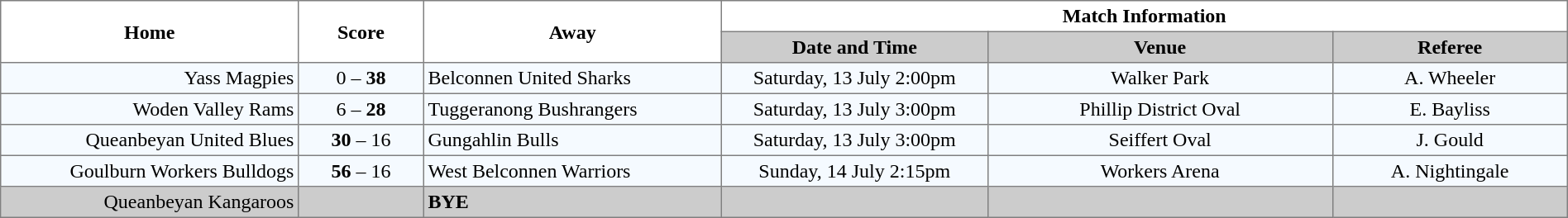<table border="1" cellpadding="3" cellspacing="0" width="100%" style="border-collapse:collapse;  text-align:center;">
<tr>
<th rowspan="2" width="19%">Home</th>
<th rowspan="2" width="8%">Score</th>
<th rowspan="2" width="19%">Away</th>
<th colspan="3">Match Information</th>
</tr>
<tr bgcolor="#CCCCCC">
<th width="17%">Date and Time</th>
<th width="22%">Venue</th>
<th width="50%">Referee</th>
</tr>
<tr style="text-align:center; background:#f5faff;">
<td align="right">Yass Magpies </td>
<td>0 – <strong>38</strong></td>
<td align="left"> Belconnen United Sharks</td>
<td>Saturday, 13 July 2:00pm</td>
<td>Walker Park</td>
<td>A. Wheeler</td>
</tr>
<tr style="text-align:center; background:#f5faff;">
<td align="right">Woden Valley Rams </td>
<td>6 – <strong>28</strong></td>
<td align="left"> Tuggeranong Bushrangers</td>
<td>Saturday, 13 July 3:00pm</td>
<td>Phillip District Oval</td>
<td>E. Bayliss</td>
</tr>
<tr style="text-align:center; background:#f5faff;">
<td align="right">Queanbeyan United Blues </td>
<td><strong>30</strong> – 16</td>
<td align="left"> Gungahlin Bulls</td>
<td>Saturday, 13 July 3:00pm</td>
<td>Seiffert Oval</td>
<td>J. Gould</td>
</tr>
<tr style="text-align:center; background:#f5faff;">
<td align="right">Goulburn Workers Bulldogs <strong></strong></td>
<td><strong>56</strong> – 16</td>
<td align="left"> West Belconnen Warriors</td>
<td>Sunday, 14 July 2:15pm</td>
<td>Workers Arena</td>
<td>A. Nightingale</td>
</tr>
<tr style="text-align:center; background:#CCCCCC;">
<td align="right">Queanbeyan Kangaroos </td>
<td></td>
<td align="left"><strong>BYE</strong></td>
<td></td>
<td></td>
<td></td>
</tr>
</table>
